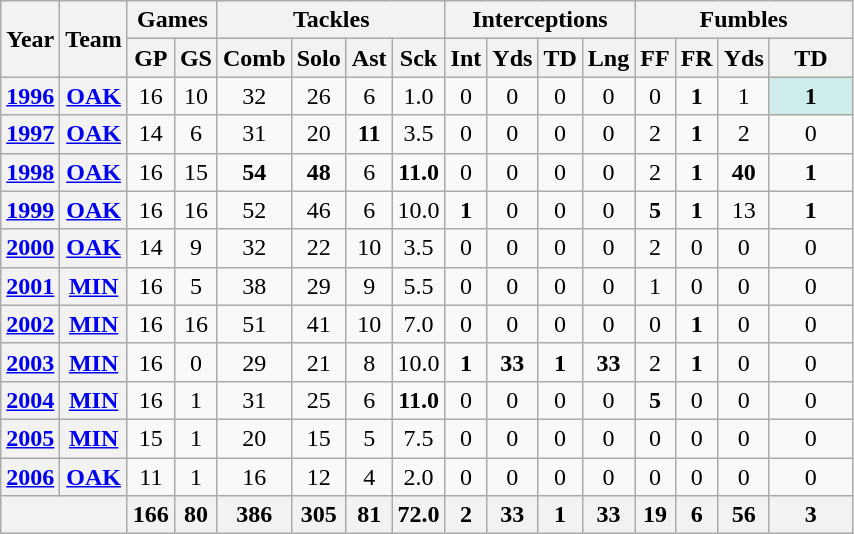<table class="wikitable" style="text-align:center">
<tr>
<th rowspan="2">Year</th>
<th rowspan="2">Team</th>
<th colspan="2">Games</th>
<th colspan="4">Tackles</th>
<th colspan="4">Interceptions</th>
<th colspan="4">Fumbles</th>
</tr>
<tr>
<th>GP</th>
<th>GS</th>
<th>Comb</th>
<th>Solo</th>
<th>Ast</th>
<th>Sck</th>
<th>Int</th>
<th>Yds</th>
<th>TD</th>
<th>Lng</th>
<th>FF</th>
<th>FR</th>
<th>Yds</th>
<th>TD</th>
</tr>
<tr>
<th><a href='#'>1996</a></th>
<th><a href='#'>OAK</a></th>
<td>16</td>
<td>10</td>
<td>32</td>
<td>26</td>
<td>6</td>
<td>1.0</td>
<td>0</td>
<td>0</td>
<td>0</td>
<td>0</td>
<td>0</td>
<td><strong>1</strong></td>
<td>1</td>
<td style="background:#cfecec; width:3em;"><strong>1</strong></td>
</tr>
<tr>
<th><a href='#'>1997</a></th>
<th><a href='#'>OAK</a></th>
<td>14</td>
<td>6</td>
<td>31</td>
<td>20</td>
<td><strong>11</strong></td>
<td>3.5</td>
<td>0</td>
<td>0</td>
<td>0</td>
<td>0</td>
<td>2</td>
<td><strong>1</strong></td>
<td>2</td>
<td>0</td>
</tr>
<tr>
<th><a href='#'>1998</a></th>
<th><a href='#'>OAK</a></th>
<td>16</td>
<td>15</td>
<td><strong>54</strong></td>
<td><strong>48</strong></td>
<td>6</td>
<td><strong>11.0</strong></td>
<td>0</td>
<td>0</td>
<td>0</td>
<td>0</td>
<td>2</td>
<td><strong>1</strong></td>
<td><strong>40</strong></td>
<td><strong>1</strong></td>
</tr>
<tr>
<th><a href='#'>1999</a></th>
<th><a href='#'>OAK</a></th>
<td>16</td>
<td>16</td>
<td>52</td>
<td>46</td>
<td>6</td>
<td>10.0</td>
<td><strong>1</strong></td>
<td>0</td>
<td>0</td>
<td>0</td>
<td><strong>5</strong></td>
<td><strong>1</strong></td>
<td>13</td>
<td><strong>1</strong></td>
</tr>
<tr>
<th><a href='#'>2000</a></th>
<th><a href='#'>OAK</a></th>
<td>14</td>
<td>9</td>
<td>32</td>
<td>22</td>
<td>10</td>
<td>3.5</td>
<td>0</td>
<td>0</td>
<td>0</td>
<td>0</td>
<td>2</td>
<td>0</td>
<td>0</td>
<td>0</td>
</tr>
<tr>
<th><a href='#'>2001</a></th>
<th><a href='#'>MIN</a></th>
<td>16</td>
<td>5</td>
<td>38</td>
<td>29</td>
<td>9</td>
<td>5.5</td>
<td>0</td>
<td>0</td>
<td>0</td>
<td>0</td>
<td>1</td>
<td>0</td>
<td>0</td>
<td>0</td>
</tr>
<tr>
<th><a href='#'>2002</a></th>
<th><a href='#'>MIN</a></th>
<td>16</td>
<td>16</td>
<td>51</td>
<td>41</td>
<td>10</td>
<td>7.0</td>
<td>0</td>
<td>0</td>
<td>0</td>
<td>0</td>
<td>0</td>
<td><strong>1</strong></td>
<td>0</td>
<td>0</td>
</tr>
<tr>
<th><a href='#'>2003</a></th>
<th><a href='#'>MIN</a></th>
<td>16</td>
<td>0</td>
<td>29</td>
<td>21</td>
<td>8</td>
<td>10.0</td>
<td><strong>1</strong></td>
<td><strong>33</strong></td>
<td><strong>1</strong></td>
<td><strong>33</strong></td>
<td>2</td>
<td><strong>1</strong></td>
<td>0</td>
<td>0</td>
</tr>
<tr>
<th><a href='#'>2004</a></th>
<th><a href='#'>MIN</a></th>
<td>16</td>
<td>1</td>
<td>31</td>
<td>25</td>
<td>6</td>
<td><strong>11.0</strong></td>
<td>0</td>
<td>0</td>
<td>0</td>
<td>0</td>
<td><strong>5</strong></td>
<td>0</td>
<td>0</td>
<td>0</td>
</tr>
<tr>
<th><a href='#'>2005</a></th>
<th><a href='#'>MIN</a></th>
<td>15</td>
<td>1</td>
<td>20</td>
<td>15</td>
<td>5</td>
<td>7.5</td>
<td>0</td>
<td>0</td>
<td>0</td>
<td>0</td>
<td>0</td>
<td>0</td>
<td>0</td>
<td>0</td>
</tr>
<tr>
<th><a href='#'>2006</a></th>
<th><a href='#'>OAK</a></th>
<td>11</td>
<td>1</td>
<td>16</td>
<td>12</td>
<td>4</td>
<td>2.0</td>
<td>0</td>
<td>0</td>
<td>0</td>
<td>0</td>
<td>0</td>
<td>0</td>
<td>0</td>
<td>0</td>
</tr>
<tr>
<th colspan="2"></th>
<th>166</th>
<th>80</th>
<th>386</th>
<th>305</th>
<th>81</th>
<th>72.0</th>
<th>2</th>
<th>33</th>
<th>1</th>
<th>33</th>
<th>19</th>
<th>6</th>
<th>56</th>
<th>3</th>
</tr>
</table>
